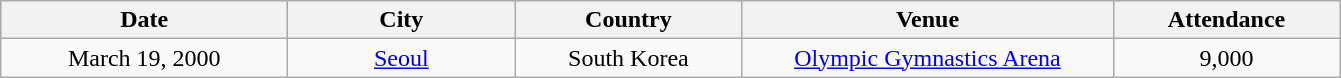<table class="wikitable" style="text-align:center">
<tr>
<th scope="col" style="width:11.5em">Date</th>
<th scope="col" style="width:9em">City</th>
<th scope="col" style="width:9em">Country</th>
<th scope="col" style="width:15em">Venue</th>
<th scope="col" style="width:9em">Attendance</th>
</tr>
<tr>
<td>March 19, 2000</td>
<td><a href='#'>Seoul</a></td>
<td>South Korea</td>
<td><a href='#'>Olympic Gymnastics Arena</a></td>
<td>9,000</td>
</tr>
</table>
